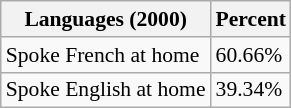<table class="wikitable sortable collapsible" style="font-size: 90%;">
<tr>
<th>Languages (2000)</th>
<th>Percent</th>
</tr>
<tr>
<td>Spoke French at home</td>
<td>60.66%</td>
</tr>
<tr>
<td>Spoke English at home</td>
<td>39.34%</td>
</tr>
</table>
